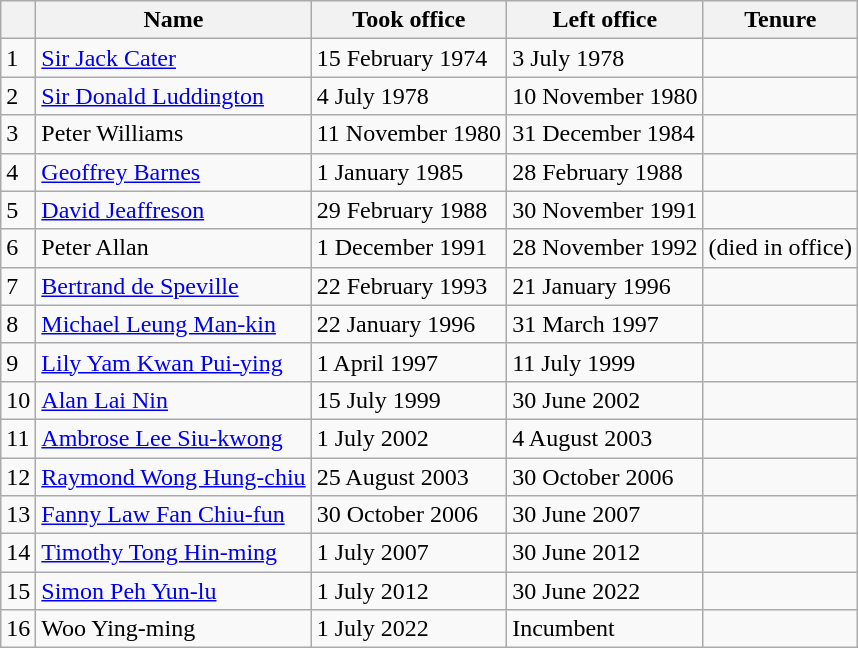<table class="wikitable">
<tr>
<th></th>
<th>Name</th>
<th>Took office</th>
<th>Left office</th>
<th>Tenure</th>
</tr>
<tr>
<td>1</td>
<td><a href='#'>Sir Jack Cater</a></td>
<td>15 February 1974</td>
<td>3 July 1978</td>
<td></td>
</tr>
<tr>
<td>2</td>
<td><a href='#'>Sir Donald Luddington</a></td>
<td>4 July 1978</td>
<td>10 November 1980</td>
<td></td>
</tr>
<tr>
<td>3</td>
<td>Peter Williams</td>
<td>11 November 1980</td>
<td>31 December 1984</td>
<td></td>
</tr>
<tr>
<td>4</td>
<td><a href='#'>Geoffrey Barnes</a></td>
<td>1 January 1985</td>
<td>28 February 1988</td>
<td></td>
</tr>
<tr>
<td>5</td>
<td><a href='#'>David Jeaffreson</a></td>
<td>29 February 1988</td>
<td>30 November 1991</td>
<td></td>
</tr>
<tr>
<td>6</td>
<td>Peter Allan</td>
<td>1 December 1991</td>
<td>28 November 1992</td>
<td> (died in office)</td>
</tr>
<tr>
<td>7</td>
<td><a href='#'>Bertrand de Speville</a></td>
<td>22 February 1993</td>
<td>21 January 1996</td>
<td></td>
</tr>
<tr>
<td>8</td>
<td><a href='#'>Michael Leung Man-kin</a></td>
<td>22 January 1996</td>
<td>31 March 1997</td>
<td></td>
</tr>
<tr>
<td>9</td>
<td><a href='#'>Lily Yam Kwan Pui-ying</a></td>
<td>1 April 1997</td>
<td>11 July 1999</td>
<td></td>
</tr>
<tr>
<td>10</td>
<td><a href='#'>Alan Lai Nin</a></td>
<td>15 July 1999</td>
<td>30 June 2002</td>
<td></td>
</tr>
<tr>
<td>11</td>
<td><a href='#'>Ambrose Lee Siu-kwong</a></td>
<td>1 July 2002</td>
<td>4 August 2003</td>
<td></td>
</tr>
<tr>
<td>12</td>
<td><a href='#'>Raymond Wong Hung-chiu</a></td>
<td>25 August 2003</td>
<td>30 October 2006</td>
<td></td>
</tr>
<tr>
<td>13</td>
<td><a href='#'>Fanny Law Fan Chiu-fun</a></td>
<td>30 October 2006</td>
<td>30 June 2007</td>
<td></td>
</tr>
<tr>
<td>14</td>
<td><a href='#'>Timothy Tong Hin-ming</a></td>
<td>1 July 2007</td>
<td>30 June 2012</td>
<td></td>
</tr>
<tr>
<td>15</td>
<td><a href='#'>Simon Peh Yun-lu</a></td>
<td>1 July 2012</td>
<td>30 June 2022</td>
<td></td>
</tr>
<tr>
<td>16</td>
<td>Woo Ying-ming</td>
<td>1 July 2022</td>
<td>Incumbent</td>
<td></td>
</tr>
</table>
